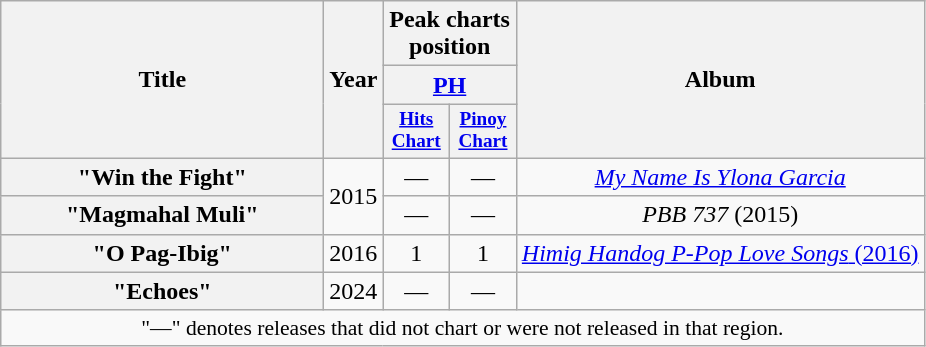<table class="wikitable plainrowheaders" style="text-align:center;">
<tr>
<th scope="col" rowspan="3" style="width:13em;">Title</th>
<th scope="col" rowspan="3">Year</th>
<th scope="col" colspan="2">Peak charts position</th>
<th scope="col" rowspan="3">Album</th>
</tr>
<tr>
<th colspan="2"><a href='#'>PH</a></th>
</tr>
<tr>
<th scope="col" style="width:3em;font-size:80%;"><a href='#'>Hits Chart</a></th>
<th scope="col" style="width:3em;font-size:80%;"><a href='#'>Pinoy Chart</a></th>
</tr>
<tr>
<th scope="row">"Win the Fight"<br></th>
<td rowspan="2">2015</td>
<td>—</td>
<td>—</td>
<td><em><a href='#'>My Name Is Ylona Garcia</a></em></td>
</tr>
<tr>
<th scope="row">"Magmahal Muli"<br></th>
<td>—</td>
<td>—</td>
<td><em>PBB 737</em> (2015)</td>
</tr>
<tr>
<th scope="row">"O Pag-Ibig"<br></th>
<td>2016</td>
<td>1</td>
<td>1</td>
<td><a href='#'><em>Himig Handog P-Pop Love Songs</em> (2016)</a></td>
</tr>
<tr>
<th scope="row">"Echoes"<br></th>
<td>2024</td>
<td>—</td>
<td>—</td>
<td></td>
</tr>
<tr>
<td colspan="5" style="font-size:90%">"—" denotes releases that did not chart or were not released in that region.</td>
</tr>
</table>
